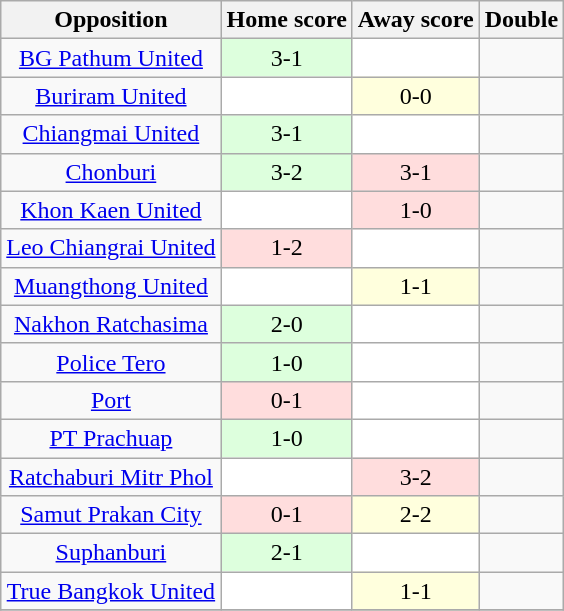<table class="wikitable" style="text-align: center;">
<tr>
<th>Opposition</th>
<th>Home score</th>
<th>Away score</th>
<th>Double</th>
</tr>
<tr>
<td><a href='#'>BG Pathum United</a></td>
<td style="background:#dfd;">3-1</td>
<td style="background:#fff;"></td>
<td></td>
</tr>
<tr>
<td><a href='#'>Buriram United</a></td>
<td style="background:#fff;"></td>
<td style="background:#ffd;">0-0</td>
<td></td>
</tr>
<tr>
<td><a href='#'>Chiangmai United</a></td>
<td style="background:#dfd;">3-1</td>
<td style="background:#fff;"></td>
<td></td>
</tr>
<tr>
<td><a href='#'>Chonburi</a></td>
<td style="background:#dfd;">3-2</td>
<td style="background:#fdd;">3-1</td>
<td></td>
</tr>
<tr>
<td><a href='#'>Khon Kaen United</a></td>
<td style="background:#fff;"></td>
<td style="background:#fdd;">1-0</td>
<td></td>
</tr>
<tr>
<td><a href='#'>Leo Chiangrai United</a></td>
<td style="background:#fdd;">1-2</td>
<td style="background:#fff;"></td>
<td></td>
</tr>
<tr>
<td><a href='#'>Muangthong United</a></td>
<td style="background:#fff;"></td>
<td style="background:#ffd;">1-1</td>
<td></td>
</tr>
<tr>
<td><a href='#'>Nakhon Ratchasima</a></td>
<td style="background:#dfd;">2-0</td>
<td style="background:#fff;"></td>
<td></td>
</tr>
<tr>
<td><a href='#'>Police Tero</a></td>
<td style="background:#dfd;">1-0</td>
<td style="background:#fff;"></td>
<td></td>
</tr>
<tr>
<td><a href='#'>Port</a></td>
<td style="background:#fdd;">0-1</td>
<td style="background:#fff;"></td>
<td></td>
</tr>
<tr>
<td><a href='#'>PT Prachuap</a></td>
<td style="background:#dfd;">1-0</td>
<td style="background:#fff;"></td>
<td></td>
</tr>
<tr>
<td><a href='#'>Ratchaburi Mitr Phol</a></td>
<td style="background:#fff;"></td>
<td style="background:#fdd;">3-2</td>
<td></td>
</tr>
<tr>
<td><a href='#'>Samut Prakan City</a></td>
<td style="background:#fdd;">0-1</td>
<td style="background:#ffd;">2-2</td>
<td></td>
</tr>
<tr>
<td><a href='#'>Suphanburi</a></td>
<td style="background:#dfd;">2-1</td>
<td style="background:#fff;"></td>
<td></td>
</tr>
<tr>
<td><a href='#'>True Bangkok United</a></td>
<td style="background:#fff;"></td>
<td style="background:#ffd;">1-1</td>
<td></td>
</tr>
<tr>
</tr>
</table>
